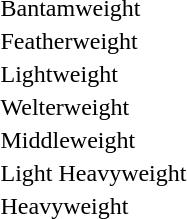<table>
<tr>
<td>Bantamweight<br> </td>
<td></td>
<td></td>
<td></td>
</tr>
<tr>
<td>Featherweight<br> </td>
<td></td>
<td></td>
<td></td>
</tr>
<tr>
<td>Lightweight<br> </td>
<td></td>
<td></td>
<td></td>
</tr>
<tr>
<td>Welterweight<br></td>
<td></td>
<td></td>
<td></td>
</tr>
<tr>
<td>Middleweight<br></td>
<td></td>
<td></td>
<td></td>
</tr>
<tr>
<td>Light Heavyweight<br> </td>
<td></td>
<td></td>
<td></td>
</tr>
<tr>
<td>Heavyweight<br></td>
<td></td>
<td></td>
<td></td>
</tr>
</table>
